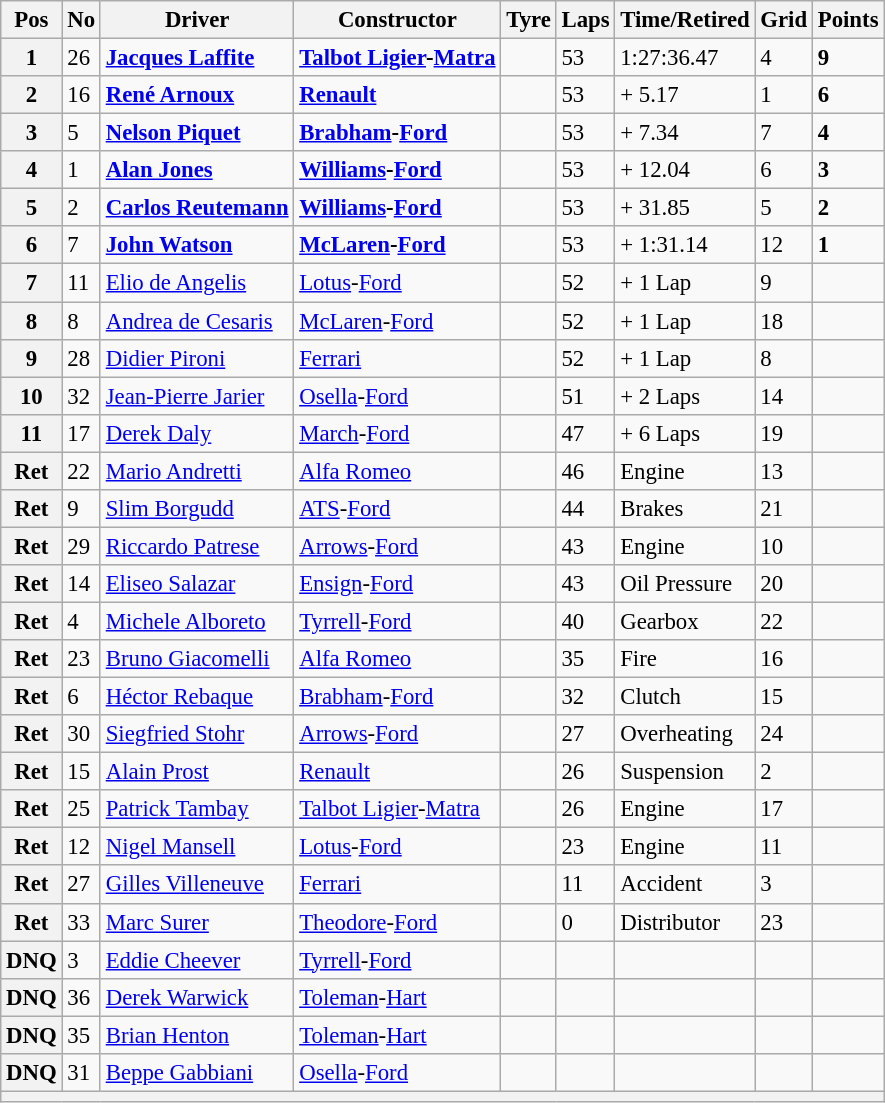<table class="wikitable" style="font-size: 95%;">
<tr>
<th>Pos</th>
<th>No</th>
<th>Driver</th>
<th>Constructor</th>
<th>Tyre</th>
<th>Laps</th>
<th>Time/Retired</th>
<th>Grid</th>
<th>Points</th>
</tr>
<tr>
<th>1</th>
<td>26</td>
<td> <strong><a href='#'>Jacques Laffite</a></strong></td>
<td><strong><a href='#'>Talbot Ligier</a>-<a href='#'>Matra</a></strong></td>
<td></td>
<td>53</td>
<td>1:27:36.47</td>
<td>4</td>
<td><strong>9</strong></td>
</tr>
<tr>
<th>2</th>
<td>16</td>
<td> <strong><a href='#'>René Arnoux</a></strong></td>
<td><strong><a href='#'>Renault</a></strong></td>
<td></td>
<td>53</td>
<td>+ 5.17</td>
<td>1</td>
<td><strong>6</strong></td>
</tr>
<tr>
<th>3</th>
<td>5</td>
<td> <strong><a href='#'>Nelson Piquet</a></strong></td>
<td><strong><a href='#'>Brabham</a>-<a href='#'>Ford</a></strong></td>
<td></td>
<td>53</td>
<td>+ 7.34</td>
<td>7</td>
<td><strong>4</strong></td>
</tr>
<tr>
<th>4</th>
<td>1</td>
<td> <strong><a href='#'>Alan Jones</a></strong></td>
<td><strong><a href='#'>Williams</a>-<a href='#'>Ford</a></strong></td>
<td></td>
<td>53</td>
<td>+ 12.04</td>
<td>6</td>
<td><strong>3</strong></td>
</tr>
<tr>
<th>5</th>
<td>2</td>
<td> <strong><a href='#'>Carlos Reutemann</a></strong></td>
<td><strong><a href='#'>Williams</a>-<a href='#'>Ford</a></strong></td>
<td></td>
<td>53</td>
<td>+ 31.85</td>
<td>5</td>
<td><strong>2</strong></td>
</tr>
<tr>
<th>6</th>
<td>7</td>
<td> <strong><a href='#'>John Watson</a></strong></td>
<td><strong><a href='#'>McLaren</a>-<a href='#'>Ford</a></strong></td>
<td></td>
<td>53</td>
<td>+ 1:31.14</td>
<td>12</td>
<td><strong>1</strong></td>
</tr>
<tr>
<th>7</th>
<td>11</td>
<td> <a href='#'>Elio de Angelis</a></td>
<td><a href='#'>Lotus</a>-<a href='#'>Ford</a></td>
<td></td>
<td>52</td>
<td>+ 1 Lap</td>
<td>9</td>
<td> </td>
</tr>
<tr>
<th>8</th>
<td>8</td>
<td> <a href='#'>Andrea de Cesaris</a></td>
<td><a href='#'>McLaren</a>-<a href='#'>Ford</a></td>
<td></td>
<td>52</td>
<td>+ 1 Lap</td>
<td>18</td>
<td> </td>
</tr>
<tr>
<th>9</th>
<td>28</td>
<td> <a href='#'>Didier Pironi</a></td>
<td><a href='#'>Ferrari</a></td>
<td></td>
<td>52</td>
<td>+ 1 Lap</td>
<td>8</td>
<td> </td>
</tr>
<tr>
<th>10</th>
<td>32</td>
<td> <a href='#'>Jean-Pierre Jarier</a></td>
<td><a href='#'>Osella</a>-<a href='#'>Ford</a></td>
<td></td>
<td>51</td>
<td>+ 2 Laps</td>
<td>14</td>
<td> </td>
</tr>
<tr>
<th>11</th>
<td>17</td>
<td> <a href='#'>Derek Daly</a></td>
<td><a href='#'>March</a>-<a href='#'>Ford</a></td>
<td></td>
<td>47</td>
<td>+ 6 Laps</td>
<td>19</td>
<td> </td>
</tr>
<tr>
<th>Ret</th>
<td>22</td>
<td> <a href='#'>Mario Andretti</a></td>
<td><a href='#'>Alfa Romeo</a></td>
<td></td>
<td>46</td>
<td>Engine</td>
<td>13</td>
<td> </td>
</tr>
<tr>
<th>Ret</th>
<td>9</td>
<td> <a href='#'>Slim Borgudd</a></td>
<td><a href='#'>ATS</a>-<a href='#'>Ford</a></td>
<td></td>
<td>44</td>
<td>Brakes</td>
<td>21</td>
<td> </td>
</tr>
<tr>
<th>Ret</th>
<td>29</td>
<td> <a href='#'>Riccardo Patrese</a></td>
<td><a href='#'>Arrows</a>-<a href='#'>Ford</a></td>
<td></td>
<td>43</td>
<td>Engine</td>
<td>10</td>
<td> </td>
</tr>
<tr>
<th>Ret</th>
<td>14</td>
<td> <a href='#'>Eliseo Salazar</a></td>
<td><a href='#'>Ensign</a>-<a href='#'>Ford</a></td>
<td></td>
<td>43</td>
<td>Oil Pressure</td>
<td>20</td>
<td> </td>
</tr>
<tr>
<th>Ret</th>
<td>4</td>
<td> <a href='#'>Michele Alboreto</a></td>
<td><a href='#'>Tyrrell</a>-<a href='#'>Ford</a></td>
<td></td>
<td>40</td>
<td>Gearbox</td>
<td>22</td>
<td> </td>
</tr>
<tr>
<th>Ret</th>
<td>23</td>
<td> <a href='#'>Bruno Giacomelli</a></td>
<td><a href='#'>Alfa Romeo</a></td>
<td></td>
<td>35</td>
<td>Fire</td>
<td>16</td>
<td> </td>
</tr>
<tr>
<th>Ret</th>
<td>6</td>
<td> <a href='#'>Héctor Rebaque</a></td>
<td><a href='#'>Brabham</a>-<a href='#'>Ford</a></td>
<td></td>
<td>32</td>
<td>Clutch</td>
<td>15</td>
<td> </td>
</tr>
<tr>
<th>Ret</th>
<td>30</td>
<td> <a href='#'>Siegfried Stohr</a></td>
<td><a href='#'>Arrows</a>-<a href='#'>Ford</a></td>
<td></td>
<td>27</td>
<td>Overheating</td>
<td>24</td>
<td> </td>
</tr>
<tr>
<th>Ret</th>
<td>15</td>
<td> <a href='#'>Alain Prost</a></td>
<td><a href='#'>Renault</a></td>
<td></td>
<td>26</td>
<td>Suspension</td>
<td>2</td>
<td> </td>
</tr>
<tr>
<th>Ret</th>
<td>25</td>
<td> <a href='#'>Patrick Tambay</a></td>
<td><a href='#'>Talbot Ligier</a>-<a href='#'>Matra</a></td>
<td></td>
<td>26</td>
<td>Engine</td>
<td>17</td>
<td> </td>
</tr>
<tr>
<th>Ret</th>
<td>12</td>
<td> <a href='#'>Nigel Mansell</a></td>
<td><a href='#'>Lotus</a>-<a href='#'>Ford</a></td>
<td></td>
<td>23</td>
<td>Engine</td>
<td>11</td>
<td> </td>
</tr>
<tr>
<th>Ret</th>
<td>27</td>
<td> <a href='#'>Gilles Villeneuve</a></td>
<td><a href='#'>Ferrari</a></td>
<td></td>
<td>11</td>
<td>Accident</td>
<td>3</td>
<td> </td>
</tr>
<tr>
<th>Ret</th>
<td>33</td>
<td> <a href='#'>Marc Surer</a></td>
<td><a href='#'>Theodore</a>-<a href='#'>Ford</a></td>
<td></td>
<td>0</td>
<td>Distributor</td>
<td>23</td>
<td> </td>
</tr>
<tr>
<th>DNQ</th>
<td>3</td>
<td> <a href='#'>Eddie Cheever</a></td>
<td><a href='#'>Tyrrell</a>-<a href='#'>Ford</a></td>
<td></td>
<td> </td>
<td> </td>
<td> </td>
<td> </td>
</tr>
<tr>
<th>DNQ</th>
<td>36</td>
<td> <a href='#'>Derek Warwick</a></td>
<td><a href='#'>Toleman</a>-<a href='#'>Hart</a></td>
<td></td>
<td> </td>
<td> </td>
<td> </td>
<td> </td>
</tr>
<tr>
<th>DNQ</th>
<td>35</td>
<td> <a href='#'>Brian Henton</a></td>
<td><a href='#'>Toleman</a>-<a href='#'>Hart</a></td>
<td></td>
<td> </td>
<td> </td>
<td> </td>
<td> </td>
</tr>
<tr>
<th>DNQ</th>
<td>31</td>
<td> <a href='#'>Beppe Gabbiani</a></td>
<td><a href='#'>Osella</a>-<a href='#'>Ford</a></td>
<td></td>
<td> </td>
<td> </td>
<td> </td>
<td> </td>
</tr>
<tr>
<th colspan="9"></th>
</tr>
</table>
